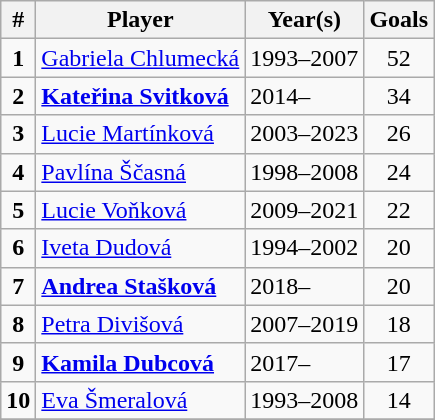<table class="wikitable sortable">
<tr>
<th width =>#</th>
<th width =>Player</th>
<th width =>Year(s)</th>
<th width =>Goals</th>
</tr>
<tr>
<td align=center><strong>1</strong></td>
<td><a href='#'>Gabriela Chlumecká</a></td>
<td>1993–2007</td>
<td align=center>52</td>
</tr>
<tr>
<td align=center><strong>2</strong></td>
<td><strong><a href='#'>Kateřina Svitková</a></strong></td>
<td>2014–</td>
<td align=center>34</td>
</tr>
<tr>
<td align=center><strong>3</strong></td>
<td><a href='#'>Lucie Martínková</a></td>
<td>2003–2023</td>
<td align=center>26</td>
</tr>
<tr>
<td align=center><strong>4</strong></td>
<td><a href='#'>Pavlína Ščasná</a></td>
<td>1998–2008</td>
<td align=center>24</td>
</tr>
<tr>
<td align=center><strong>5</strong></td>
<td><a href='#'>Lucie Voňková</a></td>
<td>2009–2021</td>
<td align=center>22</td>
</tr>
<tr>
<td align=center><strong>6</strong></td>
<td><a href='#'>Iveta Dudová</a></td>
<td>1994–2002</td>
<td align=center>20</td>
</tr>
<tr>
<td align=center><strong>7</strong></td>
<td><strong><a href='#'>Andrea Stašková</a></strong></td>
<td>2018–</td>
<td align=center>20</td>
</tr>
<tr>
<td align=center><strong>8</strong></td>
<td><a href='#'>Petra Divišová</a></td>
<td>2007–2019</td>
<td align=center>18</td>
</tr>
<tr>
<td align=center><strong>9</strong></td>
<td><strong><a href='#'>Kamila Dubcová</a></strong></td>
<td>2017–</td>
<td align=center>17</td>
</tr>
<tr>
<td align=center><strong>10</strong></td>
<td><a href='#'>Eva Šmeralová</a></td>
<td>1993–2008</td>
<td align=center>14</td>
</tr>
<tr>
</tr>
</table>
